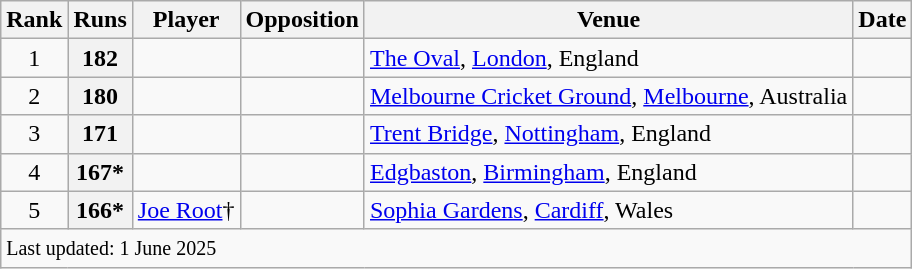<table class="wikitable plainrowheaders sortable">
<tr>
<th scope=col>Rank</th>
<th scope=col>Runs</th>
<th scope=col>Player</th>
<th scope=col>Opposition</th>
<th scope=col>Venue</th>
<th scope=col>Date</th>
</tr>
<tr>
<td align=center>1</td>
<th scope=row style=text-align:center;>182</th>
<td></td>
<td></td>
<td><a href='#'>The Oval</a>, <a href='#'>London</a>, England</td>
<td></td>
</tr>
<tr>
<td align=center>2</td>
<th scope=row style=text-align:center;>180</th>
<td></td>
<td></td>
<td><a href='#'>Melbourne Cricket Ground</a>, <a href='#'>Melbourne</a>, Australia</td>
<td></td>
</tr>
<tr>
<td align=center>3</td>
<th scope=row style=text-align:center;>171</th>
<td></td>
<td></td>
<td><a href='#'>Trent Bridge</a>, <a href='#'>Nottingham</a>, England</td>
<td></td>
</tr>
<tr>
<td align=center>4</td>
<th scope=row style=text-align:center;>167*</th>
<td></td>
<td></td>
<td><a href='#'>Edgbaston</a>, <a href='#'>Birmingham</a>, England</td>
<td></td>
</tr>
<tr>
<td align="center">5</td>
<th scope=row style=text-align:center;>166*</th>
<td><a href='#'>Joe Root</a>†</td>
<td></td>
<td><a href='#'>Sophia Gardens</a>, <a href='#'>Cardiff</a>, Wales</td>
<td></td>
</tr>
<tr class="sortbottom">
<td colspan="6"><small>Last updated: 1 June 2025</small></td>
</tr>
</table>
